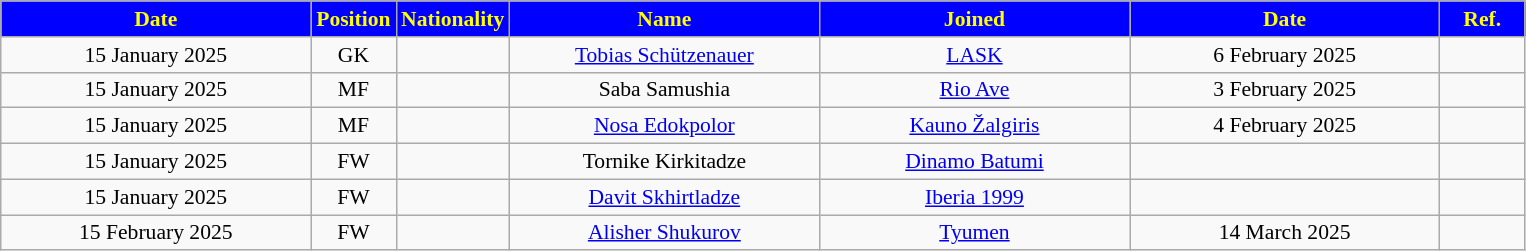<table class="wikitable"  style="text-align:center; font-size:90%; ">
<tr>
<th style="background:#0000FF; color:#ffff00; width:200px;">Date</th>
<th style="background:#0000FF; color:#ffff00; width:50px;">Position</th>
<th style="background:#0000FF; color:#ffff00; width:50px;">Nationality</th>
<th style="background:#0000FF; color:#ffff00; width:200px;">Name</th>
<th style="background:#0000FF; color:#ffff00; width:200px;">Joined</th>
<th style="background:#0000FF; color:#ffff00; width:200px;">Date</th>
<th style="background:#0000FF; color:#ffff00; width:50px;">Ref.</th>
</tr>
<tr>
<td>15 January 2025</td>
<td>GK</td>
<td></td>
<td><a href='#'>Tobias Schützenauer</a></td>
<td><a href='#'>LASK</a></td>
<td>6 February 2025</td>
<td></td>
</tr>
<tr>
<td>15 January 2025</td>
<td>MF</td>
<td></td>
<td>Saba Samushia</td>
<td><a href='#'>Rio Ave</a></td>
<td>3 February 2025</td>
<td></td>
</tr>
<tr>
<td>15 January 2025</td>
<td>MF</td>
<td></td>
<td><a href='#'>Nosa Edokpolor</a></td>
<td><a href='#'>Kauno Žalgiris</a></td>
<td>4 February 2025</td>
<td></td>
</tr>
<tr>
<td>15 January 2025</td>
<td>FW</td>
<td></td>
<td>Tornike Kirkitadze</td>
<td><a href='#'>Dinamo Batumi</a></td>
<td></td>
<td></td>
</tr>
<tr>
<td>15 January 2025</td>
<td>FW</td>
<td></td>
<td><a href='#'>Davit Skhirtladze</a></td>
<td><a href='#'>Iberia 1999</a></td>
<td></td>
<td></td>
</tr>
<tr>
<td>15 February 2025</td>
<td>FW</td>
<td></td>
<td><a href='#'>Alisher Shukurov</a></td>
<td><a href='#'>Tyumen</a></td>
<td>14 March 2025</td>
<td></td>
</tr>
</table>
